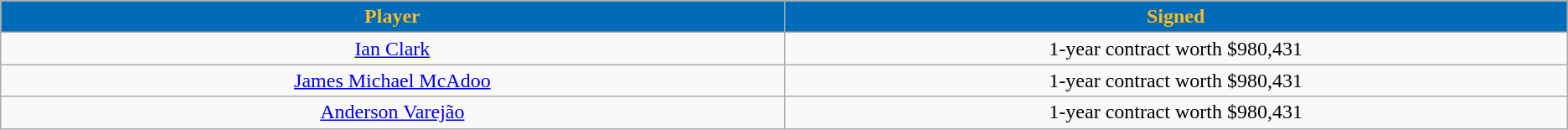<table class="wikitable sortable sortable">
<tr>
<th style="background:#006BB6; color:#fdb927" width="10%">Player</th>
<th style="background:#006BB6; color:#fdb927" width="10%">Signed</th>
</tr>
<tr style="text-align: center">
<td><a href='#'>Ian Clark</a></td>
<td>1-year contract worth $980,431</td>
</tr>
<tr style="text-align: center">
<td><a href='#'>James Michael McAdoo</a></td>
<td>1-year contract worth $980,431</td>
</tr>
<tr style="text-align: center">
<td><a href='#'>Anderson Varejão</a></td>
<td>1-year contract worth $980,431</td>
</tr>
</table>
